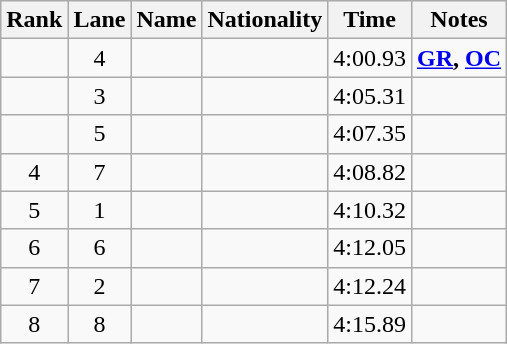<table class="wikitable sortable" style="text-align:center">
<tr>
<th>Rank</th>
<th>Lane</th>
<th>Name</th>
<th>Nationality</th>
<th>Time</th>
<th>Notes</th>
</tr>
<tr>
<td></td>
<td>4</td>
<td align="left"></td>
<td align="left"></td>
<td>4:00.93</td>
<td><strong><a href='#'>GR</a>, <a href='#'>OC</a></strong></td>
</tr>
<tr>
<td></td>
<td>3</td>
<td align="left"></td>
<td align="left"></td>
<td>4:05.31</td>
<td></td>
</tr>
<tr>
<td></td>
<td>5</td>
<td align="left"></td>
<td align="left"></td>
<td>4:07.35</td>
<td></td>
</tr>
<tr>
<td>4</td>
<td>7</td>
<td align="left"></td>
<td align="left"></td>
<td>4:08.82</td>
<td></td>
</tr>
<tr>
<td>5</td>
<td>1</td>
<td align="left"></td>
<td align="left"></td>
<td>4:10.32</td>
<td></td>
</tr>
<tr>
<td>6</td>
<td>6</td>
<td align="left"></td>
<td align="left"></td>
<td>4:12.05</td>
<td></td>
</tr>
<tr>
<td>7</td>
<td>2</td>
<td align="left"></td>
<td align="left"></td>
<td>4:12.24</td>
<td></td>
</tr>
<tr>
<td>8</td>
<td>8</td>
<td align="left"></td>
<td align="left"></td>
<td>4:15.89</td>
<td></td>
</tr>
</table>
